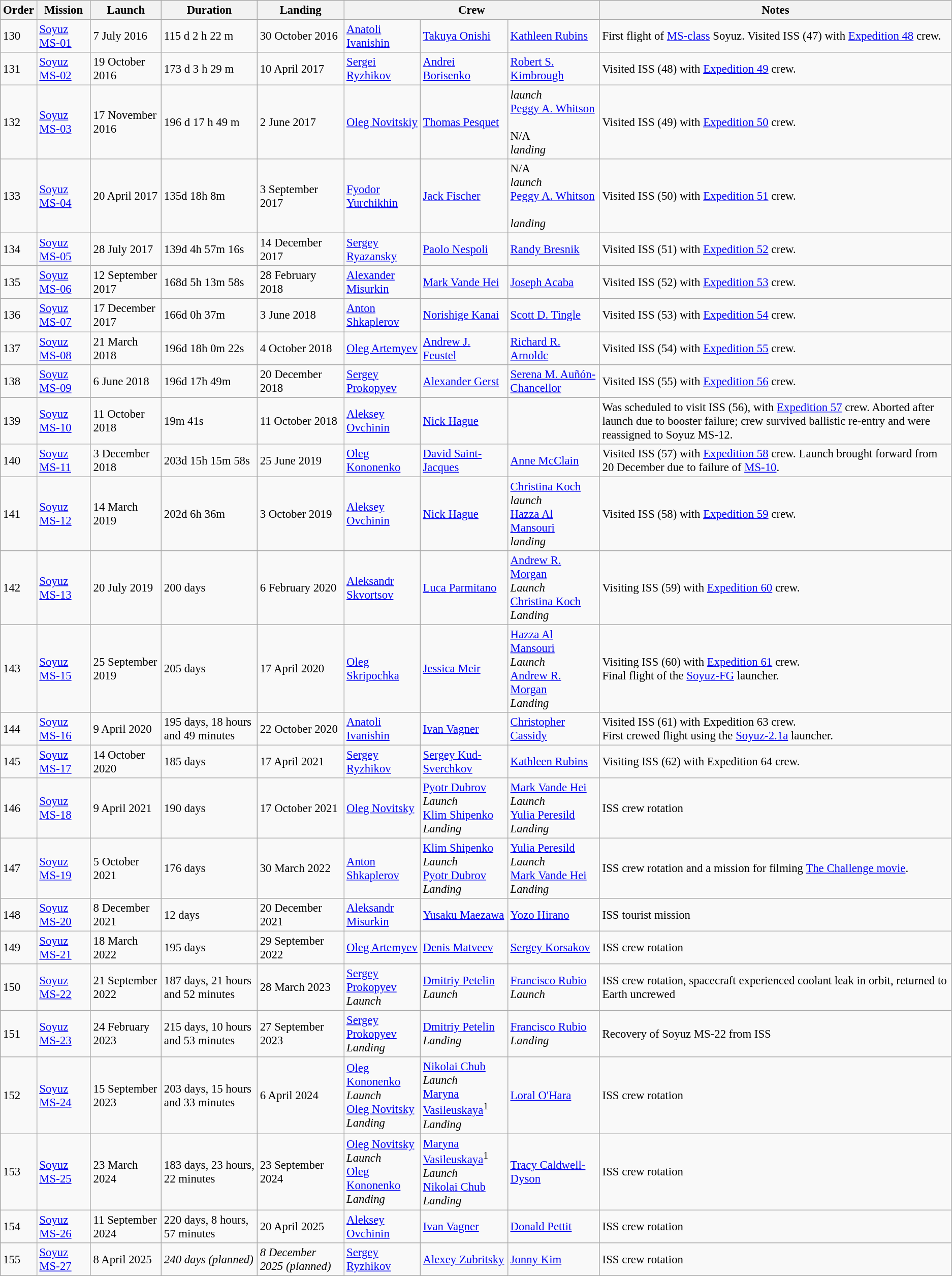<table class="wikitable sticky-header" style="font-size: 95%;">
<tr>
<th>Order</th>
<th>Mission</th>
<th>Launch</th>
<th>Duration</th>
<th>Landing</th>
<th colspan="3">Crew</th>
<th>Notes</th>
</tr>
<tr>
<td>130</td>
<td><a href='#'>Soyuz MS-01</a></td>
<td>7 July 2016</td>
<td>115 d 2 h 22 m</td>
<td>30 October 2016</td>
<td><a href='#'>Anatoli Ivanishin</a></td>
<td><a href='#'>Takuya Onishi</a><br></td>
<td><a href='#'>Kathleen Rubins</a><br></td>
<td>First flight of <a href='#'>MS-class</a> Soyuz. Visited ISS (47) with <a href='#'>Expedition 48</a> crew.</td>
</tr>
<tr>
<td>131</td>
<td><a href='#'>Soyuz MS-02</a></td>
<td>19 October 2016</td>
<td>173 d 3 h 29 m</td>
<td>10 April 2017</td>
<td><a href='#'>Sergei Ryzhikov</a></td>
<td><a href='#'>Andrei Borisenko</a></td>
<td><a href='#'>Robert S. Kimbrough</a><br></td>
<td>Visited ISS (48) with <a href='#'>Expedition 49</a> crew.</td>
</tr>
<tr>
<td>132</td>
<td><a href='#'>Soyuz MS-03</a></td>
<td>17 November 2016</td>
<td>196 d 17 h 49 m</td>
<td>2 June 2017</td>
<td><a href='#'>Oleg Novitskiy</a></td>
<td><a href='#'>Thomas Pesquet</a><br></td>
<td><em>launch</em><br><a href='#'>Peggy A. Whitson</a><br><br>N/A<br><em>landing</em><br></td>
<td>Visited ISS (49) with <a href='#'>Expedition 50</a> crew.</td>
</tr>
<tr>
<td>133</td>
<td><a href='#'>Soyuz MS-04</a></td>
<td>20 April 2017</td>
<td>135d 18h 8m</td>
<td>3 September 2017</td>
<td><a href='#'>Fyodor Yurchikhin</a></td>
<td><a href='#'>Jack Fischer</a><br></td>
<td>N/A<br><em>launch</em><br><a href='#'>Peggy A. Whitson</a><br><br><em>landing</em></td>
<td>Visited ISS (50) with <a href='#'>Expedition 51</a> crew.</td>
</tr>
<tr>
<td>134</td>
<td><a href='#'>Soyuz MS-05</a></td>
<td>28 July 2017</td>
<td>139d 4h 57m 16s</td>
<td>14 December 2017</td>
<td><a href='#'>Sergey Ryazansky</a></td>
<td><a href='#'>Paolo Nespoli</a><br></td>
<td><a href='#'>Randy Bresnik</a><br></td>
<td>Visited ISS (51) with <a href='#'>Expedition 52</a> crew.</td>
</tr>
<tr>
<td>135</td>
<td><a href='#'>Soyuz MS-06</a></td>
<td>12 September 2017</td>
<td>168d 5h 13m 58s</td>
<td>28 February 2018</td>
<td><a href='#'>Alexander Misurkin</a></td>
<td><a href='#'>Mark Vande Hei</a><br></td>
<td><a href='#'>Joseph Acaba</a><br></td>
<td>Visited ISS (52) with <a href='#'>Expedition 53</a> crew.</td>
</tr>
<tr>
<td>136</td>
<td><a href='#'>Soyuz MS-07</a></td>
<td>17 December 2017</td>
<td>166d 0h 37m</td>
<td>3 June 2018</td>
<td><a href='#'>Anton Shkaplerov</a></td>
<td><a href='#'>Norishige Kanai</a><br></td>
<td><a href='#'>Scott D. Tingle</a><br></td>
<td>Visited ISS (53) with <a href='#'>Expedition 54</a> crew.</td>
</tr>
<tr>
<td>137</td>
<td><a href='#'>Soyuz MS-08</a></td>
<td>21 March 2018</td>
<td>196d 18h 0m 22s</td>
<td>4 October 2018</td>
<td><a href='#'>Oleg Artemyev</a></td>
<td><a href='#'>Andrew J. Feustel</a><br></td>
<td><a href='#'>Richard R. Arnoldc</a></td>
<td>Visited ISS (54) with <a href='#'>Expedition 55</a> crew.</td>
</tr>
<tr>
<td>138</td>
<td><a href='#'>Soyuz MS-09</a></td>
<td>6 June 2018</td>
<td>196d 17h 49m</td>
<td>20 December 2018</td>
<td><a href='#'>Sergey Prokopyev</a></td>
<td><a href='#'>Alexander Gerst</a><br></td>
<td><a href='#'>Serena M. Auñón-Chancellor</a><br></td>
<td>Visited ISS (55) with <a href='#'>Expedition 56</a> crew.</td>
</tr>
<tr>
<td>139</td>
<td><a href='#'>Soyuz MS-10</a></td>
<td>11 October 2018</td>
<td>19m 41s</td>
<td>11 October 2018</td>
<td><a href='#'>Aleksey Ovchinin</a></td>
<td><a href='#'>Nick Hague</a> </td>
<td></td>
<td>Was scheduled to visit ISS (56), with <a href='#'>Expedition 57</a> crew. Aborted after launch due to booster failure; crew survived ballistic re-entry and were reassigned to Soyuz MS-12.</td>
</tr>
<tr>
<td>140</td>
<td><a href='#'>Soyuz MS-11</a></td>
<td>3 December 2018</td>
<td>203d 15h 15m 58s</td>
<td>25 June 2019</td>
<td><a href='#'>Oleg Kononenko</a></td>
<td><a href='#'>David Saint-Jacques</a> </td>
<td><a href='#'>Anne McClain</a> </td>
<td>Visited ISS (57) with <a href='#'>Expedition 58</a> crew. Launch brought forward from 20 December due to failure of <a href='#'>MS-10</a>.</td>
</tr>
<tr>
<td>141</td>
<td><a href='#'>Soyuz MS-12</a></td>
<td>14 March 2019</td>
<td>202d 6h 36m</td>
<td>3 October 2019</td>
<td><a href='#'>Aleksey Ovchinin</a></td>
<td><a href='#'>Nick Hague</a> </td>
<td><a href='#'>Christina Koch</a> <br><em>launch</em><br> <a href='#'>Hazza Al Mansouri</a>  <br><em>landing</em></td>
<td>Visited ISS (58) with <a href='#'>Expedition 59</a> crew.</td>
</tr>
<tr>
<td>142</td>
<td><a href='#'>Soyuz MS-13</a></td>
<td>20 July 2019</td>
<td>200 days</td>
<td>6 February 2020</td>
<td><a href='#'>Aleksandr Skvortsov</a></td>
<td><a href='#'>Luca Parmitano</a> </td>
<td><a href='#'>Andrew R. Morgan</a>  <br> <em>Launch</em> <br> <a href='#'>Christina Koch</a>  <br> <em>Landing</em></td>
<td>Visiting ISS (59) with <a href='#'>Expedition 60</a> crew.</td>
</tr>
<tr>
<td>143</td>
<td><a href='#'>Soyuz MS-15</a></td>
<td>25 September 2019</td>
<td>205 days</td>
<td>17 April 2020</td>
<td><a href='#'>Oleg Skripochka</a></td>
<td><a href='#'>Jessica Meir</a> </td>
<td><a href='#'>Hazza Al Mansouri</a>  <br> <em>Launch</em> <br> <a href='#'>Andrew R. Morgan</a>  <br> <em>Landing</em></td>
<td>Visiting ISS (60) with <a href='#'>Expedition 61</a> crew.<br>Final flight of the <a href='#'>Soyuz-FG</a> launcher.</td>
</tr>
<tr>
<td>144</td>
<td><a href='#'>Soyuz MS-16</a></td>
<td>9 April 2020</td>
<td>195 days, 18 hours and 49 minutes</td>
<td>22 October 2020</td>
<td><a href='#'>Anatoli Ivanishin</a></td>
<td><a href='#'>Ivan Vagner</a></td>
<td><a href='#'>Christopher Cassidy</a> </td>
<td>Visited ISS (61) with Expedition 63 crew.<br>First crewed flight using the <a href='#'>Soyuz-2.1a</a> launcher.</td>
</tr>
<tr>
<td>145</td>
<td><a href='#'>Soyuz MS-17</a></td>
<td>14 October 2020</td>
<td>185 days</td>
<td>17 April 2021</td>
<td><a href='#'>Sergey Ryzhikov</a></td>
<td><a href='#'>Sergey Kud-Sverchkov</a></td>
<td><a href='#'>Kathleen Rubins</a> </td>
<td>Visiting ISS (62) with Expedition 64 crew.</td>
</tr>
<tr>
<td>146</td>
<td><a href='#'>Soyuz MS-18</a></td>
<td>9 April 2021</td>
<td>190 days</td>
<td>17 October 2021</td>
<td><a href='#'>Oleg Novitsky</a></td>
<td><a href='#'>Pyotr Dubrov</a><br> <em>Launch</em> <br> <a href='#'>Klim Shipenko</a><br> <em>Landing</em></td>
<td><a href='#'>Mark Vande Hei</a><br> <em>Launch</em> <br> <a href='#'>Yulia Peresild</a><br> <em>Landing</em></td>
<td>ISS crew rotation</td>
</tr>
<tr>
<td>147</td>
<td><a href='#'>Soyuz MS-19</a></td>
<td>5 October 2021</td>
<td>176 days</td>
<td>30 March 2022</td>
<td><a href='#'>Anton Shkaplerov</a></td>
<td><a href='#'>Klim Shipenko</a><br> <em>Launch</em> <br><a href='#'>Pyotr Dubrov</a> <br> <em>Landing</em></td>
<td><a href='#'>Yulia Peresild</a> <br> <em>Launch</em> <br><a href='#'>Mark Vande Hei</a><br> <em>Landing</em></td>
<td>ISS crew rotation and a mission for filming <a href='#'>The Challenge movie</a>.</td>
</tr>
<tr>
<td>148</td>
<td><a href='#'>Soyuz MS-20</a></td>
<td>8 December 2021</td>
<td>12 days</td>
<td>20 December 2021</td>
<td><a href='#'>Aleksandr Misurkin</a></td>
<td><a href='#'>Yusaku Maezawa</a> </td>
<td><a href='#'>Yozo Hirano</a> </td>
<td>ISS tourist mission</td>
</tr>
<tr>
<td>149</td>
<td><a href='#'>Soyuz MS-21</a></td>
<td>18 March 2022</td>
<td>195 days</td>
<td>29 September 2022</td>
<td><a href='#'>Oleg Artemyev</a></td>
<td><a href='#'>Denis Matveev</a></td>
<td><a href='#'>Sergey Korsakov</a></td>
<td>ISS crew rotation</td>
</tr>
<tr>
<td>150</td>
<td><a href='#'>Soyuz MS-22</a></td>
<td>21 September 2022</td>
<td>187 days, 21 hours and 52 minutes</td>
<td>28 March 2023</td>
<td><a href='#'>Sergey Prokopyev</a><br> <em>Launch</em></td>
<td><a href='#'>Dmitriy Petelin</a><br> <em>Launch</em></td>
<td> <a href='#'>Francisco Rubio</a><br> <em>Launch</em></td>
<td>ISS crew rotation, spacecraft experienced coolant leak in orbit, returned to Earth uncrewed</td>
</tr>
<tr>
<td>151</td>
<td><a href='#'>Soyuz MS-23</a></td>
<td>24 February 2023</td>
<td>215 days, 10 hours and 53 minutes</td>
<td>27 September 2023</td>
<td><a href='#'>Sergey Prokopyev</a><br> <em>Landing</em></td>
<td><a href='#'>Dmitriy Petelin</a><br> <em>Landing</em></td>
<td> <a href='#'>Francisco Rubio</a><br> <em>Landing</em></td>
<td>Recovery of Soyuz MS-22 from ISS</td>
</tr>
<tr>
<td>152</td>
<td><a href='#'>Soyuz MS-24</a></td>
<td>15 September 2023</td>
<td>203 days, 15 hours and 33 minutes</td>
<td>6 April 2024</td>
<td><a href='#'>Oleg Kononenko</a><br> <em>Launch</em> <br><a href='#'>Oleg Novitsky</a> <br> <em>Landing</em></td>
<td><a href='#'>Nikolai Chub</a><br> <em>Launch</em> <br>  <a href='#'>Maryna Vasileuskaya</a><sup>1</sup><br> <em>Landing</em></td>
<td> <a href='#'>Loral O'Hara</a></td>
<td>ISS crew rotation</td>
</tr>
<tr>
<td>153</td>
<td><a href='#'>Soyuz MS-25</a></td>
<td>23 March 2024</td>
<td>183 days, 23 hours, 22 minutes</td>
<td>23 September 2024</td>
<td><a href='#'>Oleg Novitsky</a> <br> <em>Launch</em><br><a href='#'>Oleg Kononenko</a><br> <em>Landing</em></td>
<td> <a href='#'>Maryna Vasileuskaya</a><sup>1</sup><br> <em>Launch</em> <br><a href='#'>Nikolai Chub</a><br> <em>Landing</em></td>
<td> <a href='#'>Tracy Caldwell-Dyson</a></td>
<td>ISS crew rotation</td>
</tr>
<tr>
<td>154</td>
<td><a href='#'>Soyuz MS-26</a></td>
<td>11 September 2024</td>
<td>220 days, 8 hours, 57 minutes</td>
<td>20 April 2025</td>
<td><a href='#'>Aleksey Ovchinin</a></td>
<td><a href='#'>Ivan Vagner</a></td>
<td> <a href='#'>Donald Pettit</a></td>
<td>ISS crew rotation</td>
</tr>
<tr>
<td>155</td>
<td><a href='#'>Soyuz MS-27</a></td>
<td>8 April 2025</td>
<td><em>240 days (planned)</em></td>
<td><em>8 December 2025 (planned)</em></td>
<td><a href='#'>Sergey Ryzhikov</a></td>
<td><a href='#'>Alexey Zubritsky</a></td>
<td> <a href='#'>Jonny Kim</a></td>
<td>ISS crew rotation</td>
</tr>
</table>
